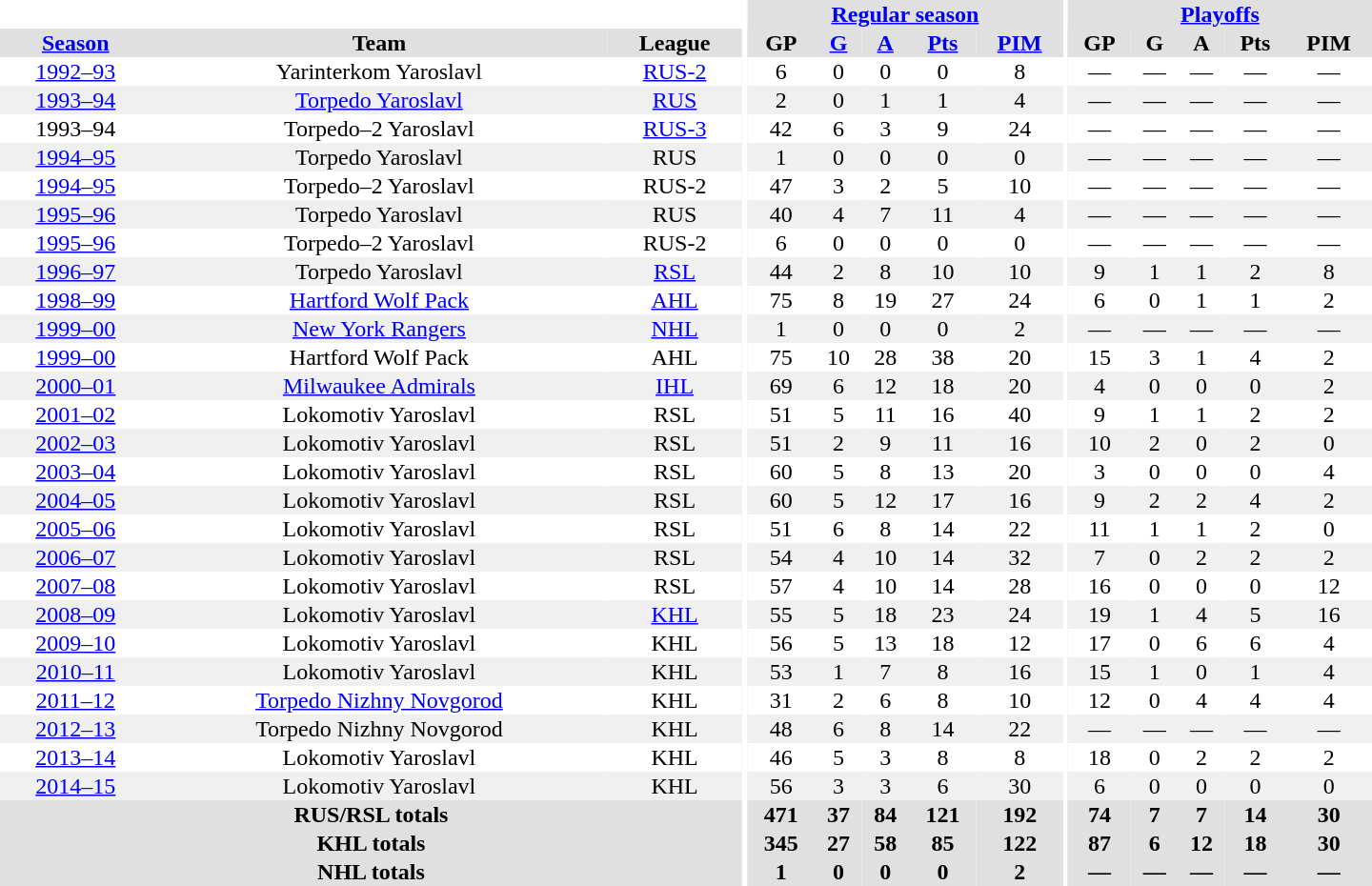<table border="0" cellpadding="1" cellspacing="0" style="text-align:center; width:60em">
<tr bgcolor="#e0e0e0">
<th colspan="3" bgcolor="#ffffff"></th>
<th rowspan="100" bgcolor="#ffffff"></th>
<th colspan="5"><a href='#'>Regular season</a></th>
<th rowspan="100" bgcolor="#ffffff"></th>
<th colspan="5"><a href='#'>Playoffs</a></th>
</tr>
<tr bgcolor="#e0e0e0">
<th><a href='#'>Season</a></th>
<th>Team</th>
<th>League</th>
<th>GP</th>
<th><a href='#'>G</a></th>
<th><a href='#'>A</a></th>
<th><a href='#'>Pts</a></th>
<th><a href='#'>PIM</a></th>
<th>GP</th>
<th>G</th>
<th>A</th>
<th>Pts</th>
<th>PIM</th>
</tr>
<tr>
<td><a href='#'>1992–93</a></td>
<td>Yarinterkom Yaroslavl</td>
<td><a href='#'>RUS-2</a></td>
<td>6</td>
<td>0</td>
<td>0</td>
<td>0</td>
<td>8</td>
<td>—</td>
<td>—</td>
<td>—</td>
<td>—</td>
<td>—</td>
</tr>
<tr bgcolor="#f0f0f0">
<td><a href='#'>1993–94</a></td>
<td><a href='#'>Torpedo Yaroslavl</a></td>
<td><a href='#'>RUS</a></td>
<td>2</td>
<td>0</td>
<td>1</td>
<td>1</td>
<td>4</td>
<td>—</td>
<td>—</td>
<td>—</td>
<td>—</td>
<td>—</td>
</tr>
<tr>
<td>1993–94</td>
<td>Torpedo–2 Yaroslavl</td>
<td><a href='#'>RUS-3</a></td>
<td>42</td>
<td>6</td>
<td>3</td>
<td>9</td>
<td>24</td>
<td>—</td>
<td>—</td>
<td>—</td>
<td>—</td>
<td>—</td>
</tr>
<tr bgcolor="#f0f0f0">
<td><a href='#'>1994–95</a></td>
<td>Torpedo Yaroslavl</td>
<td>RUS</td>
<td>1</td>
<td>0</td>
<td>0</td>
<td>0</td>
<td>0</td>
<td>—</td>
<td>—</td>
<td>—</td>
<td>—</td>
<td>—</td>
</tr>
<tr>
<td><a href='#'>1994–95</a></td>
<td>Torpedo–2 Yaroslavl</td>
<td>RUS-2</td>
<td>47</td>
<td>3</td>
<td>2</td>
<td>5</td>
<td>10</td>
<td>—</td>
<td>—</td>
<td>—</td>
<td>—</td>
<td>—</td>
</tr>
<tr bgcolor="#f0f0f0">
<td><a href='#'>1995–96</a></td>
<td>Torpedo Yaroslavl</td>
<td>RUS</td>
<td>40</td>
<td>4</td>
<td>7</td>
<td>11</td>
<td>4</td>
<td>—</td>
<td>—</td>
<td>—</td>
<td>—</td>
<td>—</td>
</tr>
<tr>
<td><a href='#'>1995–96</a></td>
<td>Torpedo–2 Yaroslavl</td>
<td>RUS-2</td>
<td>6</td>
<td>0</td>
<td>0</td>
<td>0</td>
<td>0</td>
<td>—</td>
<td>—</td>
<td>—</td>
<td>—</td>
<td>—</td>
</tr>
<tr bgcolor="#f0f0f0">
<td><a href='#'>1996–97</a></td>
<td>Torpedo Yaroslavl</td>
<td><a href='#'>RSL</a></td>
<td>44</td>
<td>2</td>
<td>8</td>
<td>10</td>
<td>10</td>
<td>9</td>
<td>1</td>
<td>1</td>
<td>2</td>
<td>8</td>
</tr>
<tr>
<td><a href='#'>1998–99</a></td>
<td><a href='#'>Hartford Wolf Pack</a></td>
<td><a href='#'>AHL</a></td>
<td>75</td>
<td>8</td>
<td>19</td>
<td>27</td>
<td>24</td>
<td>6</td>
<td>0</td>
<td>1</td>
<td>1</td>
<td>2</td>
</tr>
<tr bgcolor="#f0f0f0">
<td><a href='#'>1999–00</a></td>
<td><a href='#'>New York Rangers</a></td>
<td><a href='#'>NHL</a></td>
<td>1</td>
<td>0</td>
<td>0</td>
<td>0</td>
<td>2</td>
<td>—</td>
<td>—</td>
<td>—</td>
<td>—</td>
<td>—</td>
</tr>
<tr>
<td><a href='#'>1999–00</a></td>
<td>Hartford Wolf Pack</td>
<td>AHL</td>
<td>75</td>
<td>10</td>
<td>28</td>
<td>38</td>
<td>20</td>
<td>15</td>
<td>3</td>
<td>1</td>
<td>4</td>
<td>2</td>
</tr>
<tr bgcolor="#f0f0f0">
<td><a href='#'>2000–01</a></td>
<td><a href='#'>Milwaukee Admirals</a></td>
<td><a href='#'>IHL</a></td>
<td>69</td>
<td>6</td>
<td>12</td>
<td>18</td>
<td>20</td>
<td>4</td>
<td>0</td>
<td>0</td>
<td>0</td>
<td>2</td>
</tr>
<tr>
<td><a href='#'>2001–02</a></td>
<td>Lokomotiv Yaroslavl</td>
<td>RSL</td>
<td>51</td>
<td>5</td>
<td>11</td>
<td>16</td>
<td>40</td>
<td>9</td>
<td>1</td>
<td>1</td>
<td>2</td>
<td>2</td>
</tr>
<tr bgcolor="#f0f0f0">
<td><a href='#'>2002–03</a></td>
<td>Lokomotiv Yaroslavl</td>
<td>RSL</td>
<td>51</td>
<td>2</td>
<td>9</td>
<td>11</td>
<td>16</td>
<td>10</td>
<td>2</td>
<td>0</td>
<td>2</td>
<td>0</td>
</tr>
<tr>
<td><a href='#'>2003–04</a></td>
<td>Lokomotiv Yaroslavl</td>
<td>RSL</td>
<td>60</td>
<td>5</td>
<td>8</td>
<td>13</td>
<td>20</td>
<td>3</td>
<td>0</td>
<td>0</td>
<td>0</td>
<td>4</td>
</tr>
<tr bgcolor="#f0f0f0">
<td><a href='#'>2004–05</a></td>
<td>Lokomotiv Yaroslavl</td>
<td>RSL</td>
<td>60</td>
<td>5</td>
<td>12</td>
<td>17</td>
<td>16</td>
<td>9</td>
<td>2</td>
<td>2</td>
<td>4</td>
<td>2</td>
</tr>
<tr>
<td><a href='#'>2005–06</a></td>
<td>Lokomotiv Yaroslavl</td>
<td>RSL</td>
<td>51</td>
<td>6</td>
<td>8</td>
<td>14</td>
<td>22</td>
<td>11</td>
<td>1</td>
<td>1</td>
<td>2</td>
<td>0</td>
</tr>
<tr bgcolor="#f0f0f0">
<td><a href='#'>2006–07</a></td>
<td>Lokomotiv Yaroslavl</td>
<td>RSL</td>
<td>54</td>
<td>4</td>
<td>10</td>
<td>14</td>
<td>32</td>
<td>7</td>
<td>0</td>
<td>2</td>
<td>2</td>
<td>2</td>
</tr>
<tr>
<td><a href='#'>2007–08</a></td>
<td>Lokomotiv Yaroslavl</td>
<td>RSL</td>
<td>57</td>
<td>4</td>
<td>10</td>
<td>14</td>
<td>28</td>
<td>16</td>
<td>0</td>
<td>0</td>
<td>0</td>
<td>12</td>
</tr>
<tr bgcolor="#f0f0f0">
<td><a href='#'>2008–09</a></td>
<td>Lokomotiv Yaroslavl</td>
<td><a href='#'>KHL</a></td>
<td>55</td>
<td>5</td>
<td>18</td>
<td>23</td>
<td>24</td>
<td>19</td>
<td>1</td>
<td>4</td>
<td>5</td>
<td>16</td>
</tr>
<tr>
<td><a href='#'>2009–10</a></td>
<td>Lokomotiv Yaroslavl</td>
<td>KHL</td>
<td>56</td>
<td>5</td>
<td>13</td>
<td>18</td>
<td>12</td>
<td>17</td>
<td>0</td>
<td>6</td>
<td>6</td>
<td>4</td>
</tr>
<tr bgcolor="#f0f0f0">
<td><a href='#'>2010–11</a></td>
<td>Lokomotiv Yaroslavl</td>
<td>KHL</td>
<td>53</td>
<td>1</td>
<td>7</td>
<td>8</td>
<td>16</td>
<td>15</td>
<td>1</td>
<td>0</td>
<td>1</td>
<td>4</td>
</tr>
<tr>
<td><a href='#'>2011–12</a></td>
<td><a href='#'>Torpedo Nizhny Novgorod</a></td>
<td>KHL</td>
<td>31</td>
<td>2</td>
<td>6</td>
<td>8</td>
<td>10</td>
<td>12</td>
<td>0</td>
<td>4</td>
<td>4</td>
<td>4</td>
</tr>
<tr bgcolor="#f0f0f0">
<td><a href='#'>2012–13</a></td>
<td>Torpedo Nizhny Novgorod</td>
<td>KHL</td>
<td>48</td>
<td>6</td>
<td>8</td>
<td>14</td>
<td>22</td>
<td>—</td>
<td>—</td>
<td>—</td>
<td>—</td>
<td>—</td>
</tr>
<tr>
<td><a href='#'>2013–14</a></td>
<td>Lokomotiv Yaroslavl</td>
<td>KHL</td>
<td>46</td>
<td>5</td>
<td>3</td>
<td>8</td>
<td>8</td>
<td>18</td>
<td>0</td>
<td>2</td>
<td>2</td>
<td>2</td>
</tr>
<tr bgcolor="#f0f0f0">
<td><a href='#'>2014–15</a></td>
<td>Lokomotiv Yaroslavl</td>
<td>KHL</td>
<td>56</td>
<td>3</td>
<td>3</td>
<td>6</td>
<td>30</td>
<td>6</td>
<td>0</td>
<td>0</td>
<td>0</td>
<td>0</td>
</tr>
<tr bgcolor="#e0e0e0">
<th colspan="3">RUS/RSL totals</th>
<th>471</th>
<th>37</th>
<th>84</th>
<th>121</th>
<th>192</th>
<th>74</th>
<th>7</th>
<th>7</th>
<th>14</th>
<th>30</th>
</tr>
<tr bgcolor="#e0e0e0">
<th colspan="3">KHL totals</th>
<th>345</th>
<th>27</th>
<th>58</th>
<th>85</th>
<th>122</th>
<th>87</th>
<th>6</th>
<th>12</th>
<th>18</th>
<th>30</th>
</tr>
<tr bgcolor="#e0e0e0">
<th colspan="3">NHL totals</th>
<th>1</th>
<th>0</th>
<th>0</th>
<th>0</th>
<th>2</th>
<th>—</th>
<th>—</th>
<th>—</th>
<th>—</th>
<th>—</th>
</tr>
</table>
